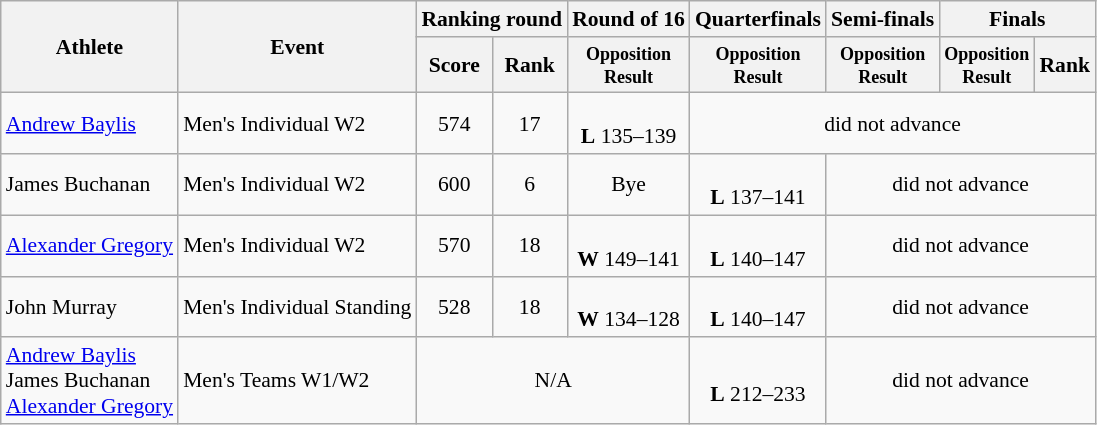<table class=wikitable style="font-size:90%">
<tr>
<th rowspan="2">Athlete</th>
<th rowspan="2">Event</th>
<th colspan="2">Ranking round</th>
<th>Round of 16</th>
<th>Quarterfinals</th>
<th>Semi-finals</th>
<th colspan="2">Finals</th>
</tr>
<tr>
<th>Score</th>
<th>Rank</th>
<th style="line-height:1em"><small>Opposition<br>Result</small></th>
<th style="line-height:1em"><small>Opposition<br>Result</small></th>
<th style="line-height:1em"><small>Opposition<br>Result</small></th>
<th style="line-height:1em"><small>Opposition<br>Result</small></th>
<th>Rank</th>
</tr>
<tr>
<td><a href='#'>Andrew Baylis</a></td>
<td>Men's Individual W2</td>
<td align="center">574</td>
<td align="center">17</td>
<td align="center"><br> <strong>L</strong> 135–139</td>
<td align="center" colspan="5">did not advance</td>
</tr>
<tr>
<td>James Buchanan</td>
<td>Men's Individual W2</td>
<td align="center">600</td>
<td align="center">6</td>
<td align="center">Bye</td>
<td align="center"><br> <strong>L</strong> 137–141</td>
<td align="center" colspan="4">did not advance</td>
</tr>
<tr>
<td><a href='#'>Alexander Gregory</a></td>
<td>Men's Individual W2</td>
<td align="center">570</td>
<td align="center">18</td>
<td align="center"><br> <strong>W</strong> 149–141</td>
<td align="center"><br> <strong>L</strong> 140–147</td>
<td align="center" colspan="4">did not advance</td>
</tr>
<tr>
<td>John Murray</td>
<td>Men's Individual Standing</td>
<td align="center">528</td>
<td align="center">18</td>
<td align="center"><br> <strong>W</strong> 134–128</td>
<td align="center"><br> <strong>L</strong> 140–147</td>
<td align="center" colspan="4">did not advance</td>
</tr>
<tr>
<td><a href='#'>Andrew Baylis</a><br>James Buchanan<br><a href='#'>Alexander Gregory</a></td>
<td>Men's Teams W1/W2</td>
<td align="center" colspan="3">N/A</td>
<td align="center"><br> <strong>L</strong> 212–233</td>
<td align="center" colspan="3">did not advance</td>
</tr>
</table>
